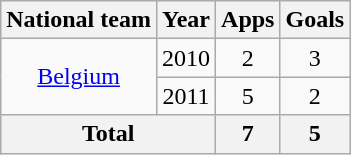<table class=wikitable style="text-align: center">
<tr>
<th>National team</th>
<th>Year</th>
<th>Apps</th>
<th>Goals</th>
</tr>
<tr>
<td rowspan="2"><a href='#'>Belgium</a></td>
<td>2010</td>
<td>2</td>
<td>3</td>
</tr>
<tr>
<td>2011</td>
<td>5</td>
<td>2</td>
</tr>
<tr>
<th colspan="2">Total</th>
<th>7</th>
<th>5</th>
</tr>
</table>
